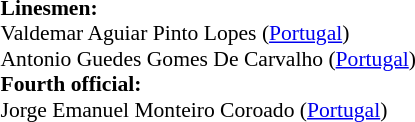<table style="width:100%; font-size:90%;">
<tr>
<td><br><strong>Linesmen:</strong>
<br>Valdemar Aguiar Pinto Lopes (<a href='#'>Portugal</a>)
<br>Antonio Guedes Gomes De Carvalho (<a href='#'>Portugal</a>)
<br><strong>Fourth official:</strong>
<br>Jorge Emanuel Monteiro Coroado (<a href='#'>Portugal</a>)</td>
</tr>
</table>
